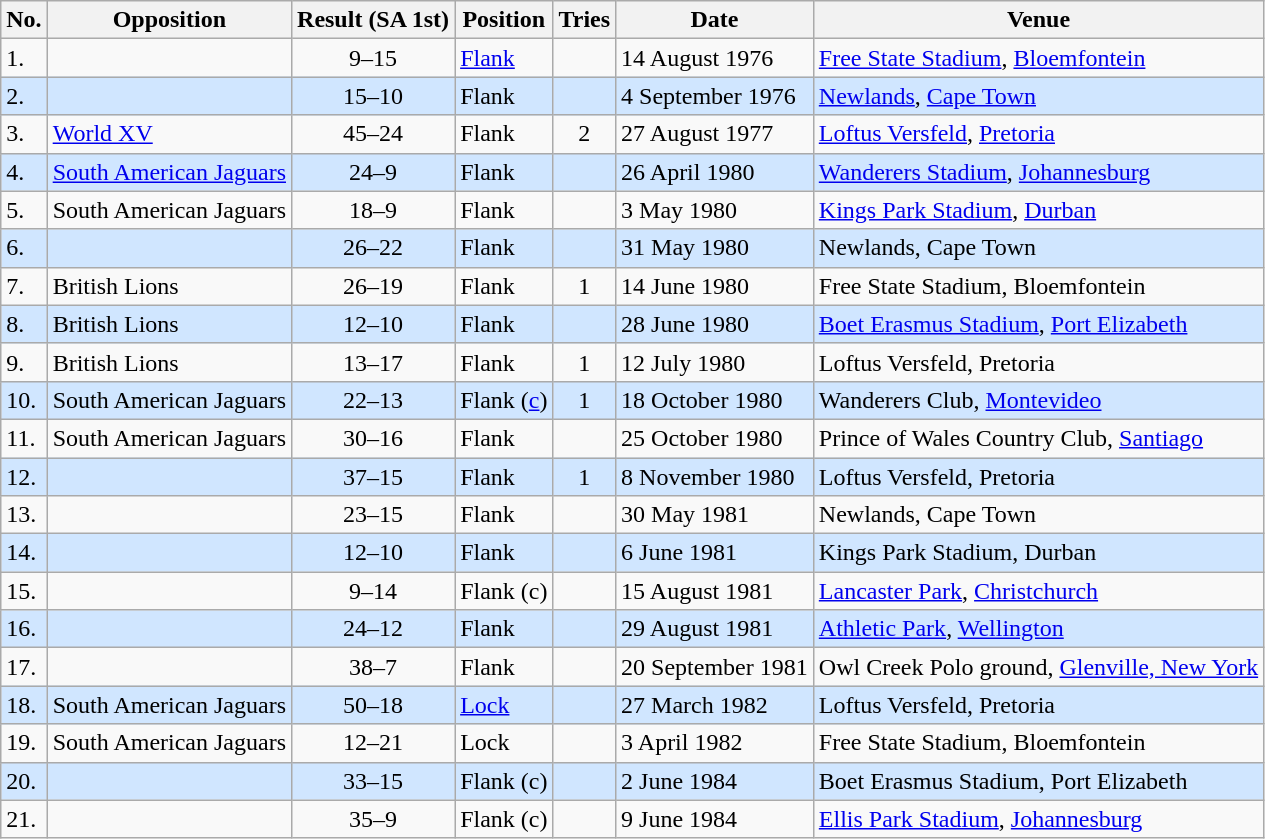<table class="wikitable sortable">
<tr>
<th>No.</th>
<th>Opposition</th>
<th>Result (SA 1st)</th>
<th>Position</th>
<th>Tries</th>
<th>Date</th>
<th>Venue</th>
</tr>
<tr>
<td>1.</td>
<td></td>
<td align="center">9–15</td>
<td><a href='#'>Flank</a></td>
<td></td>
<td>14 August 1976</td>
<td><a href='#'>Free State Stadium</a>, <a href='#'>Bloemfontein</a></td>
</tr>
<tr style="background: #D0E6FF;">
<td>2.</td>
<td></td>
<td align="center">15–10</td>
<td>Flank</td>
<td></td>
<td>4 September 1976</td>
<td><a href='#'>Newlands</a>, <a href='#'>Cape Town</a></td>
</tr>
<tr>
<td>3.</td>
<td><a href='#'>World XV</a></td>
<td align="center">45–24</td>
<td>Flank</td>
<td align="center">2</td>
<td>27 August 1977</td>
<td><a href='#'>Loftus Versfeld</a>, <a href='#'>Pretoria</a></td>
</tr>
<tr style="background: #D0E6FF;">
<td>4.</td>
<td> <a href='#'>South American Jaguars</a></td>
<td align="center">24–9</td>
<td>Flank</td>
<td></td>
<td>26 April 1980</td>
<td><a href='#'>Wanderers Stadium</a>, <a href='#'>Johannesburg</a></td>
</tr>
<tr>
<td>5.</td>
<td> South American Jaguars</td>
<td align="center">18–9</td>
<td>Flank</td>
<td></td>
<td>3 May 1980</td>
<td><a href='#'>Kings Park Stadium</a>, <a href='#'>Durban</a></td>
</tr>
<tr style="background: #D0E6FF;">
<td>6.</td>
<td></td>
<td align="center">26–22</td>
<td>Flank</td>
<td></td>
<td>31 May 1980</td>
<td>Newlands, Cape Town</td>
</tr>
<tr>
<td>7.</td>
<td> British Lions</td>
<td align="center">26–19</td>
<td>Flank</td>
<td align="center">1</td>
<td>14 June 1980</td>
<td>Free State Stadium, Bloemfontein</td>
</tr>
<tr style="background: #D0E6FF;">
<td>8.</td>
<td> British Lions</td>
<td align="center">12–10</td>
<td>Flank</td>
<td></td>
<td>28 June 1980</td>
<td><a href='#'>Boet Erasmus Stadium</a>, <a href='#'>Port Elizabeth</a></td>
</tr>
<tr>
<td>9.</td>
<td> British Lions</td>
<td align="center">13–17</td>
<td>Flank</td>
<td align="center">1</td>
<td>12 July 1980</td>
<td>Loftus Versfeld, Pretoria</td>
</tr>
<tr style="background: #D0E6FF;">
<td>10.</td>
<td> South American Jaguars</td>
<td align="center">22–13</td>
<td>Flank (<a href='#'>c</a>)</td>
<td align="center">1</td>
<td>18 October 1980</td>
<td>Wanderers Club, <a href='#'>Montevideo</a></td>
</tr>
<tr>
<td>11.</td>
<td> South American Jaguars</td>
<td align="center">30–16</td>
<td>Flank</td>
<td></td>
<td>25 October 1980</td>
<td>Prince of Wales Country Club, <a href='#'>Santiago</a></td>
</tr>
<tr style="background: #D0E6FF;">
<td>12.</td>
<td></td>
<td align="center">37–15</td>
<td>Flank</td>
<td align="center">1</td>
<td>8 November 1980</td>
<td>Loftus Versfeld, Pretoria</td>
</tr>
<tr>
<td>13.</td>
<td></td>
<td align="center">23–15</td>
<td>Flank</td>
<td></td>
<td>30 May 1981</td>
<td>Newlands, Cape Town</td>
</tr>
<tr style="background: #D0E6FF;">
<td>14.</td>
<td></td>
<td align="center">12–10</td>
<td>Flank</td>
<td></td>
<td>6 June 1981</td>
<td>Kings Park Stadium, Durban</td>
</tr>
<tr>
<td>15.</td>
<td></td>
<td align="center">9–14</td>
<td>Flank (c)</td>
<td></td>
<td>15 August 1981</td>
<td><a href='#'>Lancaster Park</a>, <a href='#'>Christchurch</a></td>
</tr>
<tr style="background: #D0E6FF;">
<td>16.</td>
<td></td>
<td align="center">24–12</td>
<td>Flank</td>
<td></td>
<td>29 August 1981</td>
<td><a href='#'>Athletic Park</a>, <a href='#'>Wellington</a></td>
</tr>
<tr>
<td>17.</td>
<td></td>
<td align="center">38–7</td>
<td>Flank</td>
<td></td>
<td>20 September 1981</td>
<td>Owl Creek Polo ground, <a href='#'>Glenville, New York</a></td>
</tr>
<tr style="background: #D0E6FF;">
<td>18.</td>
<td> South American Jaguars</td>
<td align="center">50–18</td>
<td><a href='#'>Lock</a></td>
<td></td>
<td>27 March 1982</td>
<td>Loftus Versfeld, Pretoria</td>
</tr>
<tr>
<td>19.</td>
<td> South American Jaguars</td>
<td align="center">12–21</td>
<td>Lock</td>
<td></td>
<td>3 April 1982</td>
<td>Free State Stadium, Bloemfontein</td>
</tr>
<tr style="background: #D0E6FF;">
<td>20.</td>
<td></td>
<td align="center">33–15</td>
<td>Flank (c)</td>
<td></td>
<td>2 June 1984</td>
<td>Boet Erasmus Stadium, Port Elizabeth</td>
</tr>
<tr>
<td>21.</td>
<td></td>
<td align="center">35–9</td>
<td>Flank (c)</td>
<td></td>
<td>9 June 1984</td>
<td><a href='#'>Ellis Park Stadium</a>, <a href='#'>Johannesburg</a></td>
</tr>
</table>
